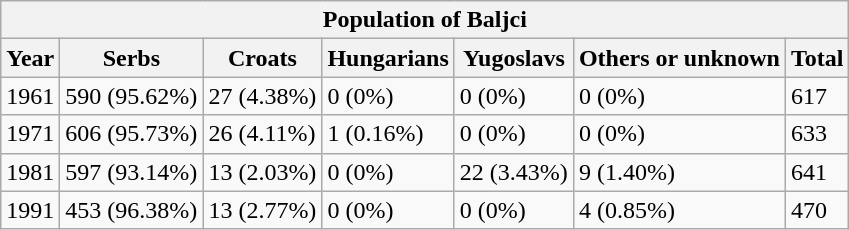<table class=wikitable>
<tr>
<th colspan ="7">Population of Baljci</th>
</tr>
<tr>
<th>Year</th>
<th>Serbs</th>
<th>Croats</th>
<th>Hungarians</th>
<th>Yugoslavs</th>
<th>Others or unknown</th>
<th>Total</th>
</tr>
<tr>
<td>1961</td>
<td>590 (95.62%)</td>
<td>27 (4.38%)</td>
<td>0 (0%)</td>
<td>0 (0%)</td>
<td>0 (0%)</td>
<td>617</td>
</tr>
<tr>
<td>1971</td>
<td>606 (95.73%)</td>
<td>26 (4.11%)</td>
<td>1 (0.16%)</td>
<td>0 (0%)</td>
<td>0 (0%)</td>
<td>633</td>
</tr>
<tr>
<td>1981</td>
<td>597 (93.14%)</td>
<td>13 (2.03%)</td>
<td>0 (0%)</td>
<td>22 (3.43%)</td>
<td>9 (1.40%)</td>
<td>641</td>
</tr>
<tr>
<td>1991</td>
<td>453 (96.38%)</td>
<td>13 (2.77%)</td>
<td>0 (0%)</td>
<td>0 (0%)</td>
<td>4 (0.85%)</td>
<td>470</td>
</tr>
</table>
